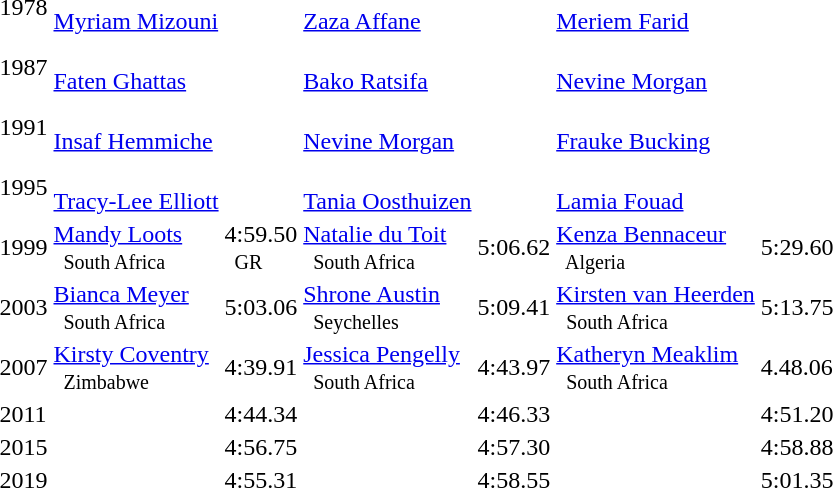<table>
<tr>
<td>1978</td>
<td> <br>  <a href='#'>Myriam Mizouni</a></td>
<td></td>
<td> <br>  <a href='#'>Zaza Affane</a></td>
<td></td>
<td> <br>  <a href='#'>Meriem Farid</a></td>
<td></td>
</tr>
<tr>
<td>1987</td>
<td> <br>  <a href='#'>Faten Ghattas</a></td>
<td></td>
<td> <br>  <a href='#'>Bako Ratsifa</a></td>
<td></td>
<td> <br>  <a href='#'>Nevine Morgan</a></td>
<td></td>
</tr>
<tr>
<td>1991</td>
<td> <br>  <a href='#'>Insaf Hemmiche</a></td>
<td></td>
<td> <br>  <a href='#'>Nevine Morgan</a></td>
<td></td>
<td> <br>  <a href='#'>Frauke Bucking</a></td>
<td></td>
</tr>
<tr>
<td>1995</td>
<td> <br>  <a href='#'>Tracy-Lee Elliott</a></td>
<td></td>
<td> <br>  <a href='#'>Tania Oosthuizen</a></td>
<td></td>
<td> <br>  <a href='#'>Lamia Fouad</a></td>
<td></td>
</tr>
<tr>
<td>1999</td>
<td><a href='#'>Mandy Loots</a> <small><br>    South Africa </small></td>
<td>4:59.50 <small><br>   GR</small></td>
<td><a href='#'>Natalie du Toit</a> <small><br>    South Africa </small></td>
<td>5:06.62</td>
<td><a href='#'>Kenza Bennaceur</a> <small><br>    Algeria </small></td>
<td>5:29.60</td>
</tr>
<tr>
<td>2003</td>
<td><a href='#'>Bianca Meyer</a> <small><br>    South Africa</small></td>
<td>5:03.06</td>
<td><a href='#'>Shrone Austin</a> <small><br>    Seychelles</small></td>
<td>5:09.41</td>
<td><a href='#'>Kirsten van Heerden</a> <small><br>    South Africa</small></td>
<td>5:13.75</td>
</tr>
<tr>
<td>2007</td>
<td><a href='#'>Kirsty Coventry</a> <small><br>   Zimbabwe</small></td>
<td>4:39.91</td>
<td><a href='#'>Jessica Pengelly</a> <small><br>   South Africa</small></td>
<td>4:43.97</td>
<td><a href='#'>Katheryn Meaklim</a> <small><br>   South Africa</small></td>
<td>4.48.06</td>
</tr>
<tr>
<td>2011</td>
<td></td>
<td>4:44.34</td>
<td></td>
<td>4:46.33</td>
<td></td>
<td>4:51.20</td>
</tr>
<tr>
<td>2015</td>
<td></td>
<td>4:56.75</td>
<td></td>
<td>4:57.30</td>
<td></td>
<td>4:58.88</td>
</tr>
<tr>
<td>2019</td>
<td></td>
<td>4:55.31</td>
<td></td>
<td>4:58.55</td>
<td></td>
<td>5:01.35</td>
</tr>
</table>
